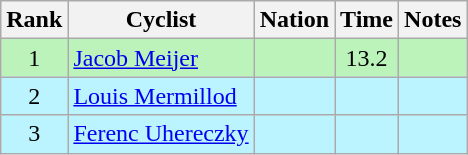<table class="wikitable sortable" style="text-align:center">
<tr>
<th>Rank</th>
<th>Cyclist</th>
<th>Nation</th>
<th>Time</th>
<th>Notes</th>
</tr>
<tr bgcolor=bbf3bb>
<td>1</td>
<td align=left><a href='#'>Jacob Meijer</a></td>
<td align=left></td>
<td>13.2</td>
<td></td>
</tr>
<tr bgcolor=bbf3ff>
<td>2</td>
<td align=left><a href='#'>Louis Mermillod</a></td>
<td align=left></td>
<td></td>
<td></td>
</tr>
<tr bgcolor=bbf3ff>
<td>3</td>
<td align=left><a href='#'>Ferenc Uhereczky</a></td>
<td align=left></td>
<td></td>
<td></td>
</tr>
</table>
